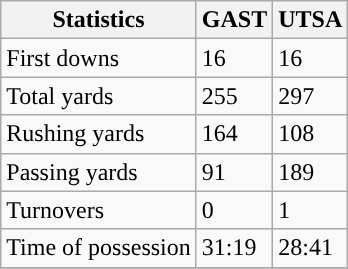<table class="wikitable">
<tr>
<th>Statistics</th>
<th>GAST</th>
<th>UTSA</th>
</tr>
<tr>
<td>First downs</td>
<td>16</td>
<td>16</td>
</tr>
<tr>
<td>Total yards</td>
<td>255</td>
<td>297</td>
</tr>
<tr>
<td>Rushing yards</td>
<td>164</td>
<td>108</td>
</tr>
<tr>
<td>Passing yards</td>
<td>91</td>
<td>189</td>
</tr>
<tr>
<td>Turnovers</td>
<td>0</td>
<td>1</td>
</tr>
<tr>
<td>Time of possession</td>
<td>31:19</td>
<td>28:41</td>
</tr>
<tr>
</tr>
</table>
